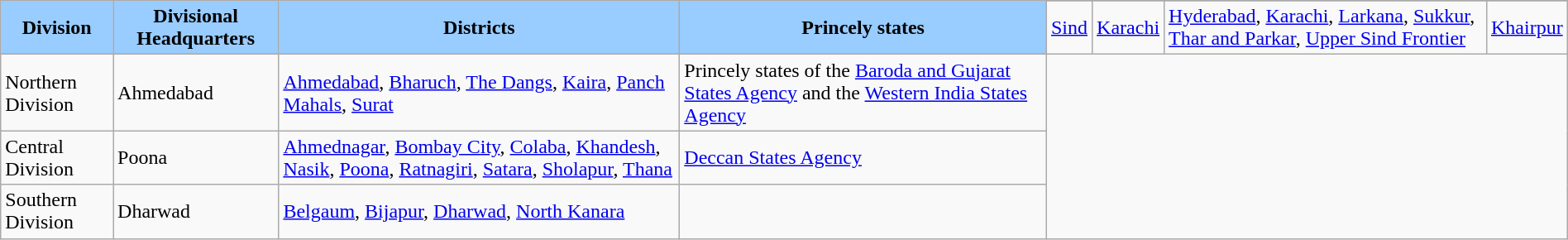<table class="wikitable sortable" style="margin:auto;">
<tr>
<th style="background:#9cf;" rowspan="2">Division</th>
<th style="background:#9cf;" rowspan="2">Divisional Headquarters</th>
<th style="background:#9cf;" rowspan="2">Districts</th>
<th style="background:#9cf;" rowspan="2">Princely states</th>
</tr>
<tr>
<td><a href='#'>Sind</a></td>
<td><a href='#'>Karachi</a></td>
<td><a href='#'>Hyderabad</a>, <a href='#'>Karachi</a>, <a href='#'>Larkana</a>, <a href='#'>Sukkur</a>, <a href='#'>Thar and Parkar</a>, <a href='#'>Upper Sind Frontier</a></td>
<td><a href='#'>Khairpur</a></td>
</tr>
<tr>
<td>Northern Division</td>
<td>Ahmedabad</td>
<td><a href='#'>Ahmedabad</a>, <a href='#'>Bharuch</a>, <a href='#'>The Dangs</a>, <a href='#'>Kaira</a>, <a href='#'>Panch Mahals</a>, <a href='#'>Surat</a></td>
<td>Princely states of the <a href='#'>Baroda and Gujarat States Agency</a> and the <a href='#'>Western India States Agency</a></td>
</tr>
<tr>
<td>Central Division</td>
<td>Poona</td>
<td><a href='#'>Ahmednagar</a>, <a href='#'>Bombay City</a>, <a href='#'>Colaba</a>, <a href='#'>Khandesh</a>, <a href='#'>Nasik</a>, <a href='#'>Poona</a>, <a href='#'>Ratnagiri</a>, <a href='#'>Satara</a>, <a href='#'>Sholapur</a>, <a href='#'>Thana</a></td>
<td><a href='#'>Deccan States Agency</a></td>
</tr>
<tr>
<td>Southern Division</td>
<td>Dharwad</td>
<td><a href='#'>Belgaum</a>, <a href='#'>Bijapur</a>, <a href='#'>Dharwad</a>, <a href='#'>North Kanara</a></td>
<td></td>
</tr>
</table>
